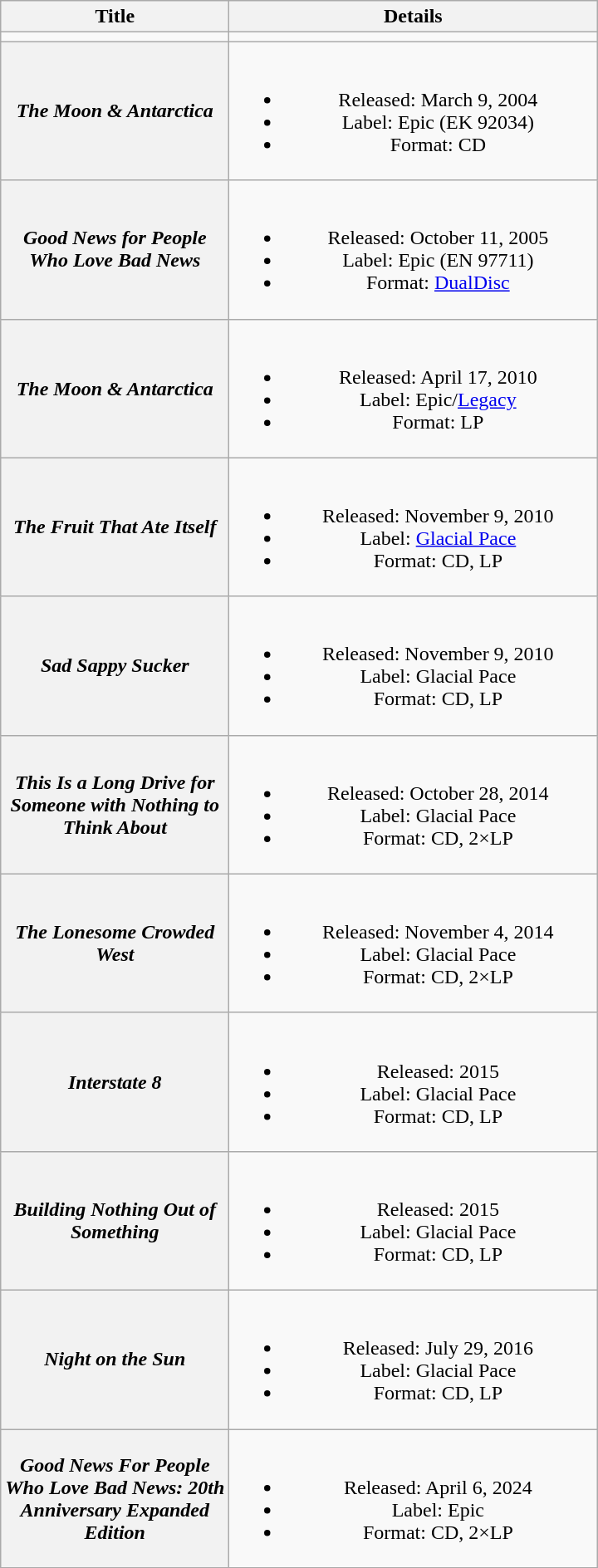<table class="wikitable plainrowheaders" style="text-align:center">
<tr>
<th scope="col" style="width:11em;">Title</th>
<th scope="col" style="width:18em;">Details</th>
</tr>
<tr>
<td></td>
</tr>
<tr>
<th scope="row"><em>The Moon & Antarctica</em></th>
<td><br><ul><li>Released: March 9, 2004</li><li>Label: Epic (EK 92034)</li><li>Format: CD</li></ul></td>
</tr>
<tr>
<th scope="row"><em>Good News for People Who Love Bad News</em></th>
<td><br><ul><li>Released: October 11, 2005</li><li>Label: Epic (EN 97711)</li><li>Format: <a href='#'>DualDisc</a></li></ul></td>
</tr>
<tr>
<th scope="row"><em>The Moon & Antarctica</em></th>
<td><br><ul><li>Released: April 17, 2010</li><li>Label: Epic/<a href='#'>Legacy</a></li><li>Format: LP</li></ul></td>
</tr>
<tr>
<th scope="row"><em>The Fruit That Ate Itself</em></th>
<td><br><ul><li>Released: November 9, 2010</li><li>Label: <a href='#'>Glacial Pace</a></li><li>Format: CD, LP</li></ul></td>
</tr>
<tr>
<th scope="row"><em>Sad Sappy Sucker</em></th>
<td><br><ul><li>Released: November 9, 2010</li><li>Label: Glacial Pace</li><li>Format: CD, LP</li></ul></td>
</tr>
<tr>
<th scope="row"><em>This Is a Long Drive for Someone with Nothing to Think About</em></th>
<td><br><ul><li>Released: October 28, 2014</li><li>Label: Glacial Pace</li><li>Format: CD, 2×LP</li></ul></td>
</tr>
<tr>
<th scope="row"><em>The Lonesome Crowded West</em></th>
<td><br><ul><li>Released: November 4, 2014</li><li>Label: Glacial Pace</li><li>Format: CD, 2×LP</li></ul></td>
</tr>
<tr>
<th scope="row"><em>Interstate 8</em></th>
<td><br><ul><li>Released: 2015</li><li>Label: Glacial Pace</li><li>Format: CD, LP</li></ul></td>
</tr>
<tr>
<th scope="row"><em>Building Nothing Out of Something</em></th>
<td><br><ul><li>Released: 2015</li><li>Label: Glacial Pace</li><li>Format: CD, LP</li></ul></td>
</tr>
<tr>
<th scope="row"><em>Night on the Sun</em></th>
<td><br><ul><li>Released: July 29, 2016</li><li>Label: Glacial Pace</li><li>Format: CD, LP</li></ul></td>
</tr>
<tr>
<th scope="row"><em>Good News For People Who Love Bad News: 20th Anniversary Expanded Edition</em></th>
<td><br><ul><li>Released: April 6, 2024</li><li>Label: Epic</li><li>Format: CD, 2×LP</li></ul></td>
</tr>
</table>
